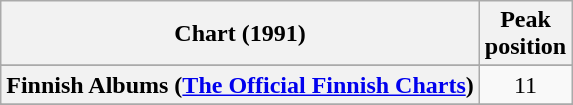<table class="wikitable sortable plainrowheaders" style="text-align:center">
<tr>
<th scope="col">Chart (1991)</th>
<th scope="col">Peak<br> position</th>
</tr>
<tr>
</tr>
<tr>
</tr>
<tr>
</tr>
<tr>
</tr>
<tr>
<th scope="row">Finnish Albums (<a href='#'>The Official Finnish Charts</a>)</th>
<td align="center">11</td>
</tr>
<tr>
</tr>
<tr>
</tr>
<tr>
</tr>
<tr>
</tr>
<tr>
</tr>
<tr>
</tr>
<tr>
</tr>
</table>
